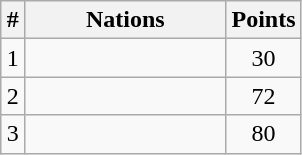<table class="wikitable" style="text-align:center;">
<tr>
<th width=8%>#</th>
<th width=67%>Nations</th>
<th width=25%>Points</th>
</tr>
<tr>
<td>1</td>
<td align="left"></td>
<td>30</td>
</tr>
<tr>
<td>2</td>
<td align="left"></td>
<td>72</td>
</tr>
<tr>
<td>3</td>
<td align="left"></td>
<td>80</td>
</tr>
</table>
